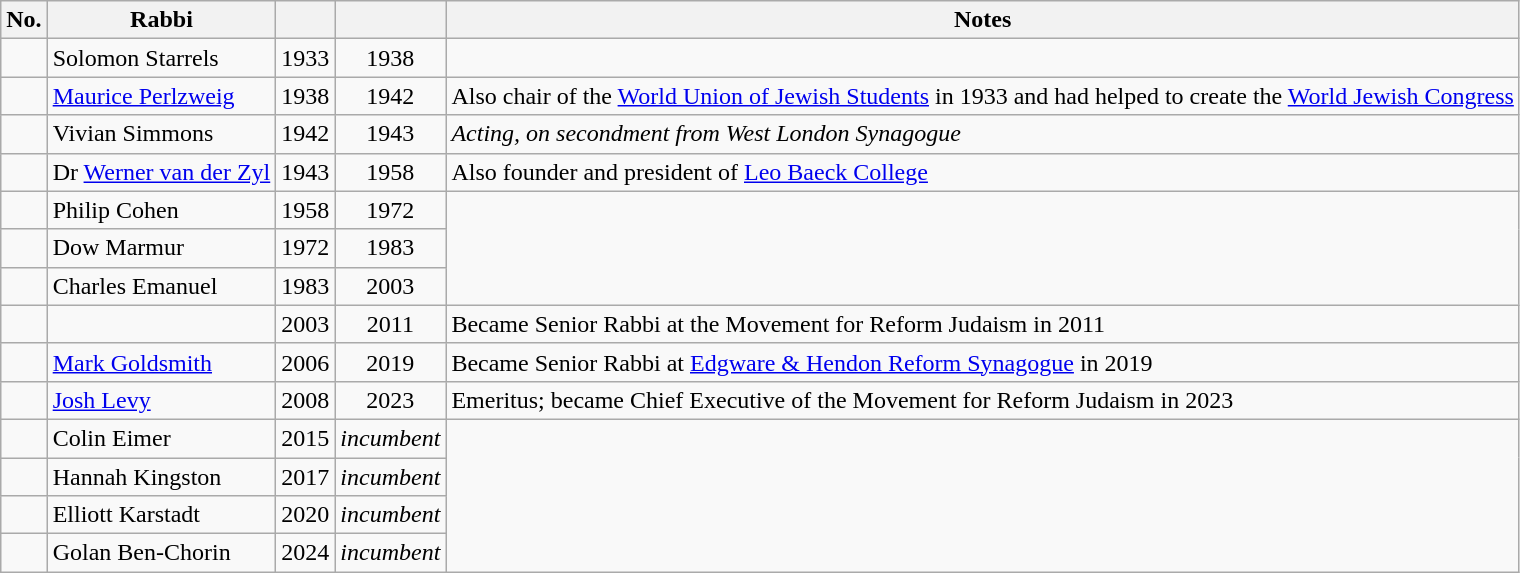<table class="wikitable">
<tr>
<th>No.</th>
<th>Rabbi</th>
<th></th>
<th></th>
<th>Notes</th>
</tr>
<tr>
<td align="center"></td>
<td>Solomon Starrels</td>
<td align=center>1933</td>
<td align=center>1938</td>
<td></td>
</tr>
<tr>
<td align="center"></td>
<td><a href='#'>Maurice Perlzweig</a></td>
<td align=center>1938</td>
<td align=center>1942</td>
<td>Also chair of the <a href='#'>World Union of Jewish Students</a> in 1933 and had helped to create the <a href='#'>World Jewish Congress</a></td>
</tr>
<tr>
<td align="center"><em></em></td>
<td>Vivian Simmons</td>
<td align=center>1942</td>
<td align=center>1943</td>
<td><em>Acting, on secondment from West London Synagogue</em></td>
</tr>
<tr>
<td align="center"></td>
<td>Dr <a href='#'>Werner van der Zyl</a></td>
<td align=center>1943</td>
<td align=center>1958</td>
<td>Also founder and president of <a href='#'>Leo Baeck College</a></td>
</tr>
<tr>
<td align="center"></td>
<td>Philip Cohen</td>
<td align=center>1958</td>
<td align=center>1972</td>
</tr>
<tr>
<td align="center"></td>
<td>Dow Marmur</td>
<td align=center>1972</td>
<td align=center>1983</td>
</tr>
<tr>
<td align="center"></td>
<td>Charles Emanuel</td>
<td align=center>1983</td>
<td align=center>2003</td>
</tr>
<tr>
<td align="center"></td>
<td></td>
<td align=center>2003</td>
<td align=center>2011</td>
<td>Became Senior Rabbi at the Movement for Reform Judaism in 2011</td>
</tr>
<tr>
<td align="center"></td>
<td><a href='#'>Mark Goldsmith</a></td>
<td align=center>2006</td>
<td align=center>2019</td>
<td>Became Senior Rabbi at <a href='#'>Edgware & Hendon Reform Synagogue</a> in 2019</td>
</tr>
<tr>
<td align="center"></td>
<td><a href='#'>Josh Levy</a></td>
<td align=center>2008</td>
<td align=center>2023</td>
<td>Emeritus; became Chief Executive of the Movement for Reform Judaism in 2023</td>
</tr>
<tr>
<td align="center"></td>
<td>Colin Eimer</td>
<td align=center>2015</td>
<td align=center><em>incumbent</em></td>
</tr>
<tr>
<td align="center"></td>
<td>Hannah Kingston</td>
<td align=center>2017</td>
<td align=center><em>incumbent</em></td>
</tr>
<tr>
<td align="center"></td>
<td>Elliott Karstadt</td>
<td align=center>2020</td>
<td align=center><em>incumbent</em></td>
</tr>
<tr>
<td align="center"></td>
<td>Golan Ben-Chorin</td>
<td align=center>2024</td>
<td align=center><em>incumbent</em></td>
</tr>
</table>
